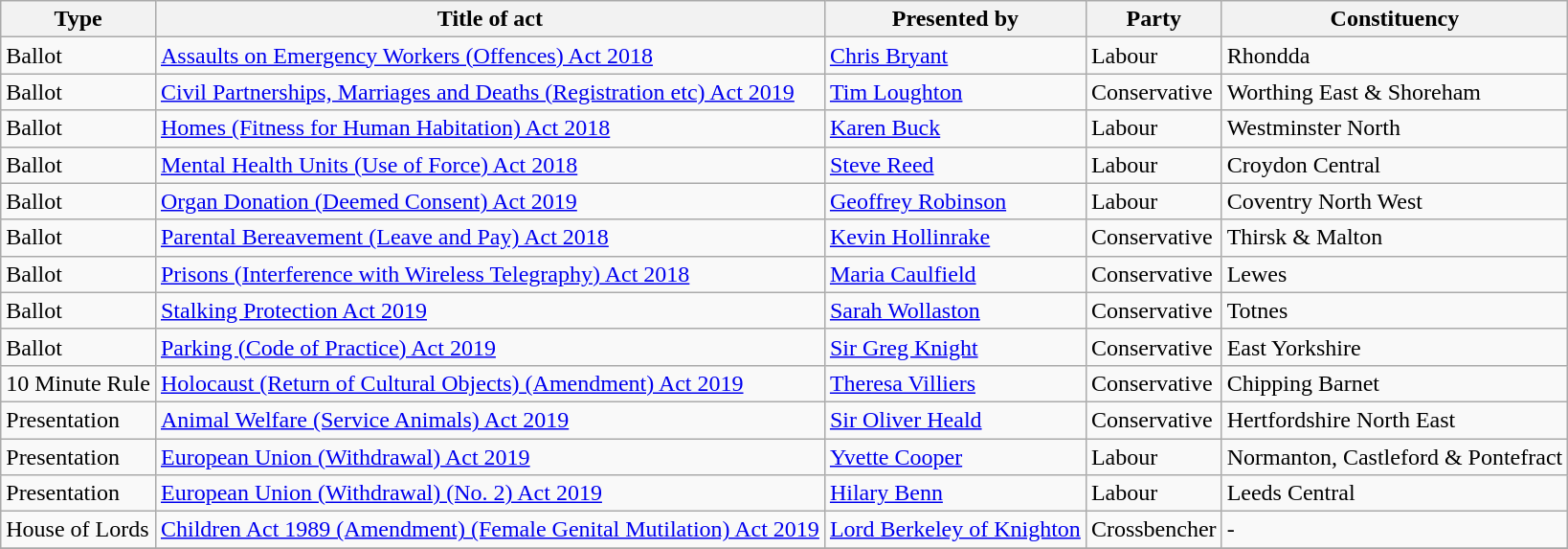<table class="wikitable">
<tr>
<th>Type</th>
<th>Title of act</th>
<th>Presented by</th>
<th>Party</th>
<th>Constituency</th>
</tr>
<tr |->
<td>Ballot</td>
<td><a href='#'>Assaults on Emergency Workers (Offences) Act 2018</a></td>
<td><a href='#'>Chris Bryant</a></td>
<td>Labour</td>
<td>Rhondda</td>
</tr>
<tr>
<td>Ballot</td>
<td><a href='#'>Civil Partnerships, Marriages and Deaths (Registration etc) Act 2019</a></td>
<td><a href='#'>Tim Loughton</a></td>
<td>Conservative</td>
<td>Worthing East & Shoreham</td>
</tr>
<tr>
<td>Ballot</td>
<td><a href='#'>Homes (Fitness for Human Habitation) Act 2018</a></td>
<td><a href='#'>Karen Buck</a></td>
<td>Labour</td>
<td>Westminster North</td>
</tr>
<tr>
<td>Ballot</td>
<td><a href='#'>Mental Health Units (Use of Force) Act 2018</a></td>
<td><a href='#'>Steve Reed</a></td>
<td>Labour</td>
<td>Croydon Central</td>
</tr>
<tr>
<td>Ballot</td>
<td><a href='#'>Organ Donation (Deemed Consent) Act 2019</a></td>
<td><a href='#'>Geoffrey Robinson</a></td>
<td>Labour</td>
<td>Coventry North West</td>
</tr>
<tr>
<td>Ballot</td>
<td><a href='#'>Parental Bereavement (Leave and Pay) Act 2018</a></td>
<td><a href='#'>Kevin Hollinrake</a></td>
<td>Conservative</td>
<td>Thirsk & Malton</td>
</tr>
<tr>
<td>Ballot</td>
<td><a href='#'>Prisons (Interference with Wireless Telegraphy) Act 2018</a></td>
<td><a href='#'>Maria Caulfield</a></td>
<td>Conservative</td>
<td>Lewes</td>
</tr>
<tr>
<td>Ballot</td>
<td><a href='#'>Stalking Protection Act 2019</a></td>
<td><a href='#'>Sarah Wollaston</a></td>
<td>Conservative</td>
<td>Totnes</td>
</tr>
<tr>
<td>Ballot</td>
<td><a href='#'>Parking (Code of Practice) Act 2019</a></td>
<td><a href='#'>Sir Greg Knight</a></td>
<td>Conservative</td>
<td>East Yorkshire</td>
</tr>
<tr>
<td>10 Minute Rule</td>
<td><a href='#'>Holocaust (Return of Cultural Objects) (Amendment) Act 2019</a></td>
<td><a href='#'>Theresa Villiers</a></td>
<td>Conservative</td>
<td>Chipping Barnet</td>
</tr>
<tr>
<td>Presentation</td>
<td><a href='#'>Animal Welfare (Service Animals) Act 2019</a></td>
<td><a href='#'>Sir Oliver Heald</a></td>
<td>Conservative</td>
<td>Hertfordshire North East</td>
</tr>
<tr>
<td>Presentation</td>
<td><a href='#'>European Union (Withdrawal) Act 2019</a></td>
<td><a href='#'>Yvette Cooper</a></td>
<td>Labour</td>
<td>Normanton, Castleford & Pontefract</td>
</tr>
<tr>
<td>Presentation</td>
<td><a href='#'>European Union (Withdrawal) (No. 2) Act 2019</a></td>
<td><a href='#'>Hilary Benn</a></td>
<td>Labour</td>
<td>Leeds Central</td>
</tr>
<tr>
<td>House of Lords</td>
<td><a href='#'>Children Act 1989 (Amendment) (Female Genital Mutilation) Act 2019</a></td>
<td><a href='#'>Lord Berkeley of Knighton</a></td>
<td>Crossbencher</td>
<td>-</td>
</tr>
<tr>
</tr>
</table>
